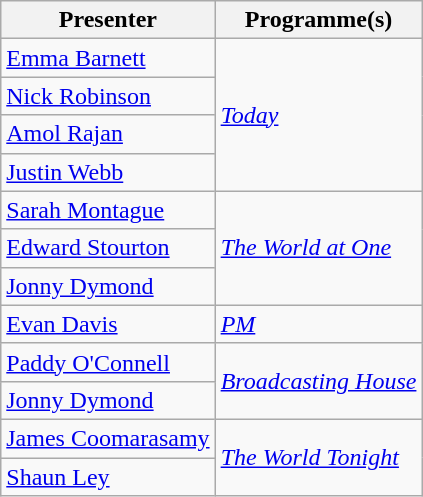<table class="wikitable sortable">
<tr>
<th>Presenter</th>
<th>Programme(s) </th>
</tr>
<tr>
<td><a href='#'>Emma Barnett</a></td>
<td rowspan="4"><em><a href='#'>Today</a></em></td>
</tr>
<tr>
<td><a href='#'>Nick Robinson</a></td>
</tr>
<tr>
<td><a href='#'>Amol Rajan</a></td>
</tr>
<tr>
<td><a href='#'>Justin Webb</a></td>
</tr>
<tr>
<td><a href='#'>Sarah Montague</a></td>
<td rowspan="3"><em><a href='#'>The World at One</a></em></td>
</tr>
<tr>
<td><a href='#'>Edward Stourton</a></td>
</tr>
<tr>
<td><a href='#'>Jonny Dymond</a></td>
</tr>
<tr>
<td><a href='#'>Evan Davis</a></td>
<td><em><a href='#'>PM</a></em></td>
</tr>
<tr>
<td><a href='#'>Paddy O'Connell</a></td>
<td rowspan="2"><em><a href='#'>Broadcasting House</a></em></td>
</tr>
<tr>
<td><a href='#'>Jonny Dymond</a></td>
</tr>
<tr>
<td><a href='#'>James Coomarasamy</a></td>
<td rowspan="2"><em><a href='#'>The World Tonight</a></em></td>
</tr>
<tr>
<td><a href='#'>Shaun Ley</a></td>
</tr>
</table>
